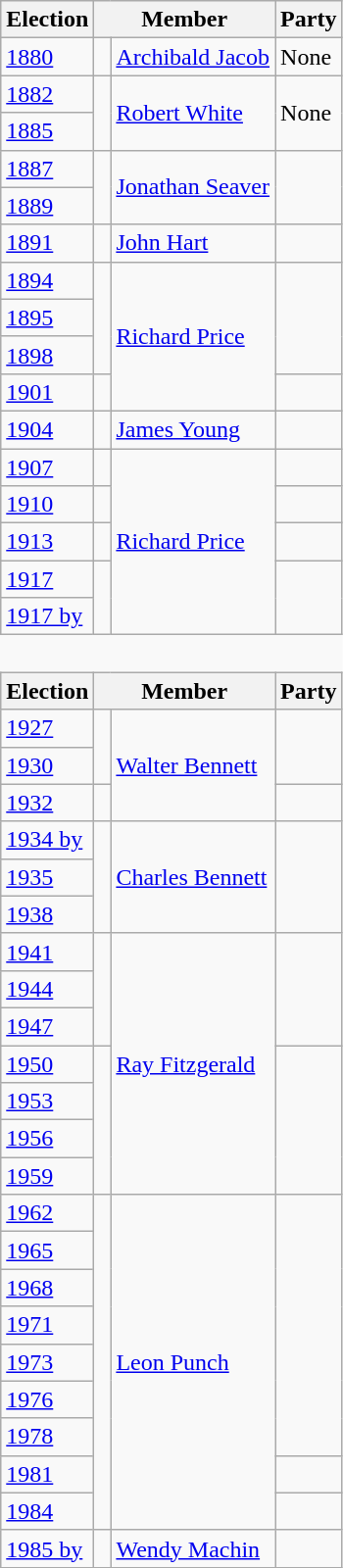<table class="wikitable" style='border-style: none none none none;'>
<tr>
<th>Election</th>
<th colspan="2">Member</th>
<th>Party</th>
</tr>
<tr style="background: #f9f9f9">
<td><a href='#'>1880</a></td>
<td> </td>
<td><a href='#'>Archibald Jacob</a></td>
<td>None</td>
</tr>
<tr style="background: #f9f9f9">
<td><a href='#'>1882</a></td>
<td rowspan="2" > </td>
<td rowspan="2"><a href='#'>Robert White</a></td>
<td rowspan="2">None</td>
</tr>
<tr style="background: #f9f9f9">
<td><a href='#'>1885</a></td>
</tr>
<tr style="background: #f9f9f9">
<td><a href='#'>1887</a></td>
<td rowspan="2" > </td>
<td rowspan="2"><a href='#'>Jonathan Seaver</a></td>
<td rowspan="2"></td>
</tr>
<tr style="background: #f9f9f9">
<td><a href='#'>1889</a></td>
</tr>
<tr style="background: #f9f9f9">
<td><a href='#'>1891</a></td>
<td> </td>
<td><a href='#'>John Hart</a></td>
<td></td>
</tr>
<tr style="background: #f9f9f9">
<td><a href='#'>1894</a></td>
<td rowspan="3" > </td>
<td rowspan="4"><a href='#'>Richard Price</a></td>
<td rowspan="3"></td>
</tr>
<tr style="background: #f9f9f9">
<td><a href='#'>1895</a></td>
</tr>
<tr style="background: #f9f9f9">
<td><a href='#'>1898</a></td>
</tr>
<tr style="background: #f9f9f9">
<td><a href='#'>1901</a></td>
<td> </td>
<td></td>
</tr>
<tr style="background: #f9f9f9">
<td><a href='#'>1904</a></td>
<td> </td>
<td><a href='#'>James Young</a></td>
<td></td>
</tr>
<tr style="background: #f9f9f9">
<td><a href='#'>1907</a></td>
<td> </td>
<td rowspan="5"><a href='#'>Richard Price</a></td>
<td></td>
</tr>
<tr style="background: #f9f9f9">
<td><a href='#'>1910</a></td>
<td> </td>
<td></td>
</tr>
<tr style="background: #f9f9f9">
<td><a href='#'>1913</a></td>
<td> </td>
<td></td>
</tr>
<tr style="background: #f9f9f9">
<td><a href='#'>1917</a></td>
<td rowspan="2" > </td>
<td rowspan="2"></td>
</tr>
<tr style="background: #f9f9f9">
<td><a href='#'>1917 by</a></td>
</tr>
<tr>
<td colspan="4" style="border-style: none none none none;"> </td>
</tr>
<tr>
<th>Election</th>
<th colspan="2">Member</th>
<th>Party</th>
</tr>
<tr style="background: #f9f9f9">
<td><a href='#'>1927</a></td>
<td rowspan="2" > </td>
<td rowspan="3"><a href='#'>Walter Bennett</a></td>
<td rowspan="2"></td>
</tr>
<tr style="background: #f9f9f9">
<td><a href='#'>1930</a></td>
</tr>
<tr style="background: #f9f9f9">
<td><a href='#'>1932</a></td>
<td> </td>
<td></td>
</tr>
<tr style="background: #f9f9f9">
<td><a href='#'>1934 by</a></td>
<td rowspan="3" > </td>
<td rowspan="3"><a href='#'>Charles Bennett</a></td>
<td rowspan="3"></td>
</tr>
<tr style="background: #f9f9f9">
<td><a href='#'>1935</a></td>
</tr>
<tr style="background: #f9f9f9">
<td><a href='#'>1938</a></td>
</tr>
<tr style="background: #f9f9f9">
<td><a href='#'>1941</a></td>
<td rowspan="3" > </td>
<td rowspan="7"><a href='#'>Ray Fitzgerald</a></td>
<td rowspan="3"></td>
</tr>
<tr style="background: #f9f9f9">
<td><a href='#'>1944</a></td>
</tr>
<tr style="background: #f9f9f9">
<td><a href='#'>1947</a></td>
</tr>
<tr style="background: #f9f9f9">
<td><a href='#'>1950</a></td>
<td rowspan="4" > </td>
<td rowspan="4"></td>
</tr>
<tr style="background: #f9f9f9">
<td><a href='#'>1953</a></td>
</tr>
<tr style="background: #f9f9f9">
<td><a href='#'>1956</a></td>
</tr>
<tr style="background: #f9f9f9">
<td><a href='#'>1959</a></td>
</tr>
<tr style="background: #f9f9f9">
<td><a href='#'>1962</a></td>
<td rowspan="9" > </td>
<td rowspan="9"><a href='#'>Leon Punch</a></td>
<td rowspan="7"></td>
</tr>
<tr style="background: #f9f9f9">
<td><a href='#'>1965</a></td>
</tr>
<tr style="background: #f9f9f9">
<td><a href='#'>1968</a></td>
</tr>
<tr style="background: #f9f9f9">
<td><a href='#'>1971</a></td>
</tr>
<tr style="background: #f9f9f9">
<td><a href='#'>1973</a></td>
</tr>
<tr style="background: #f9f9f9">
<td><a href='#'>1976</a></td>
</tr>
<tr style="background: #f9f9f9">
<td><a href='#'>1978</a></td>
</tr>
<tr style="background: #f9f9f9">
<td><a href='#'>1981</a></td>
<td></td>
</tr>
<tr style="background: #f9f9f9">
<td><a href='#'>1984</a></td>
<td></td>
</tr>
<tr style="background: #f9f9f9">
<td><a href='#'>1985 by</a></td>
<td> </td>
<td><a href='#'>Wendy Machin</a></td>
<td></td>
</tr>
</table>
